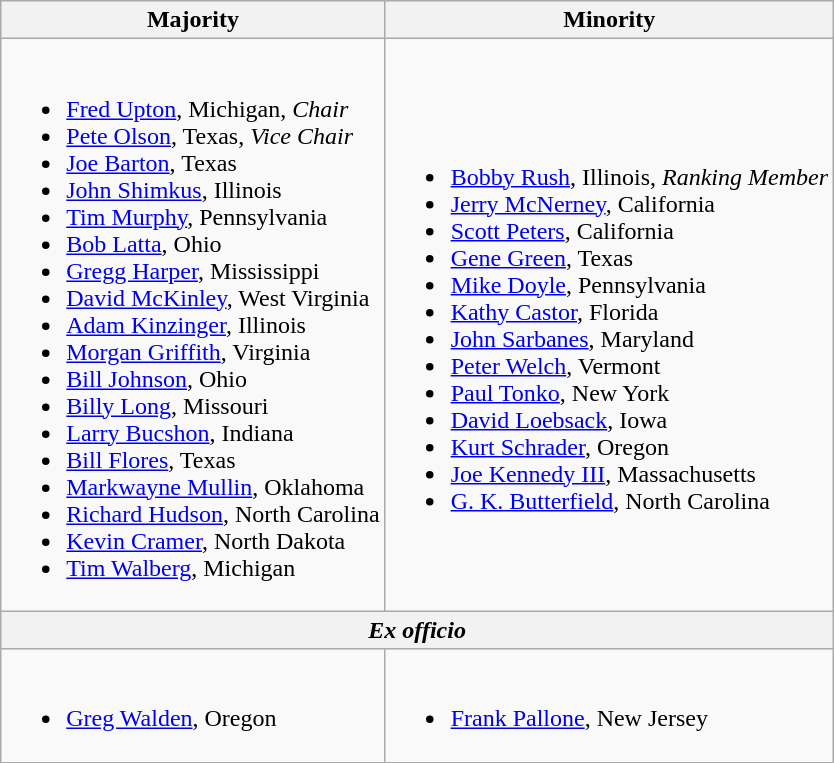<table class=wikitable>
<tr>
<th>Majority</th>
<th>Minority</th>
</tr>
<tr>
<td><br><ul><li><a href='#'>Fred Upton</a>, Michigan, <em>Chair</em></li><li><a href='#'>Pete Olson</a>, Texas, <em>Vice Chair</em></li><li><a href='#'>Joe Barton</a>, Texas</li><li><a href='#'>John Shimkus</a>, Illinois</li><li><a href='#'>Tim Murphy</a>, Pennsylvania</li><li><a href='#'>Bob Latta</a>, Ohio</li><li><a href='#'>Gregg Harper</a>, Mississippi</li><li><a href='#'>David McKinley</a>, West Virginia</li><li><a href='#'>Adam Kinzinger</a>, Illinois</li><li><a href='#'>Morgan Griffith</a>, Virginia</li><li><a href='#'>Bill Johnson</a>, Ohio</li><li><a href='#'>Billy Long</a>, Missouri</li><li><a href='#'>Larry Bucshon</a>, Indiana</li><li><a href='#'>Bill Flores</a>, Texas</li><li><a href='#'>Markwayne Mullin</a>, Oklahoma</li><li><a href='#'>Richard Hudson</a>, North Carolina</li><li><a href='#'>Kevin Cramer</a>, North Dakota</li><li><a href='#'>Tim Walberg</a>, Michigan</li></ul></td>
<td><br><ul><li><a href='#'>Bobby Rush</a>, Illinois, <em>Ranking Member</em></li><li><a href='#'>Jerry McNerney</a>, California</li><li><a href='#'>Scott Peters</a>, California</li><li><a href='#'>Gene Green</a>, Texas</li><li><a href='#'>Mike Doyle</a>, Pennsylvania</li><li><a href='#'>Kathy Castor</a>, Florida</li><li><a href='#'>John Sarbanes</a>, Maryland</li><li><a href='#'>Peter Welch</a>, Vermont</li><li><a href='#'>Paul Tonko</a>, New York</li><li><a href='#'>David Loebsack</a>, Iowa</li><li><a href='#'>Kurt Schrader</a>, Oregon</li><li><a href='#'>Joe Kennedy III</a>, Massachusetts</li><li><a href='#'>G. K. Butterfield</a>, North Carolina</li></ul></td>
</tr>
<tr>
<th colspan=2><em>Ex officio</em></th>
</tr>
<tr>
<td><br><ul><li><a href='#'>Greg Walden</a>, Oregon</li></ul></td>
<td><br><ul><li><a href='#'>Frank Pallone</a>, New Jersey</li></ul></td>
</tr>
</table>
